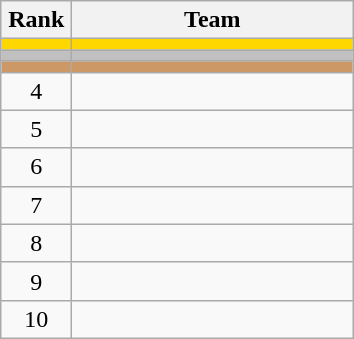<table class="wikitable" style="text-align: center;">
<tr>
<th width=40>Rank</th>
<th width=180>Team</th>
</tr>
<tr bgcolor="gold">
<td></td>
<td align="left"><strong></strong></td>
</tr>
<tr bgcolor="silver">
<td></td>
<td align="left"></td>
</tr>
<tr bgcolor="#cc9966">
<td></td>
<td align="left"></td>
</tr>
<tr>
<td>4</td>
<td align="left"></td>
</tr>
<tr>
<td>5</td>
<td align="left"></td>
</tr>
<tr>
<td>6</td>
<td align="left"></td>
</tr>
<tr>
<td>7</td>
<td align="left"></td>
</tr>
<tr>
<td>8</td>
<td align="left"></td>
</tr>
<tr>
<td>9</td>
<td align="left"></td>
</tr>
<tr>
<td>10</td>
<td align="left"></td>
</tr>
</table>
